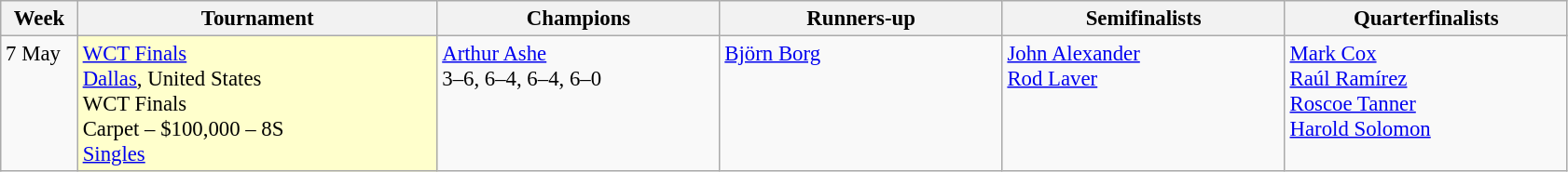<table class=wikitable style=font-size:95%>
<tr>
<th style="width:48px;">Week</th>
<th style="width:250px;">Tournament</th>
<th style="width:195px;">Champions</th>
<th style="width:195px;">Runners-up</th>
<th style="width:195px;">Semifinalists</th>
<th style="width:195px;">Quarterfinalists</th>
</tr>
<tr valign=top>
<td rowspan="1">7 May</td>
<td bgcolor="#ffffcc" rowspan="1"><a href='#'>WCT Finals</a><br> <a href='#'>Dallas</a>, United States<br>WCT Finals<br>Carpet – $100,000 – 8S<br><a href='#'>Singles</a></td>
<td> <a href='#'>Arthur Ashe</a><br>3–6, 6–4, 6–4, 6–0</td>
<td> <a href='#'>Björn Borg</a></td>
<td> <a href='#'>John Alexander</a> <br> <a href='#'>Rod Laver</a></td>
<td> <a href='#'>Mark Cox</a><br> <a href='#'>Raúl Ramírez</a><br> <a href='#'>Roscoe Tanner</a><br> <a href='#'>Harold Solomon</a></td>
</tr>
</table>
